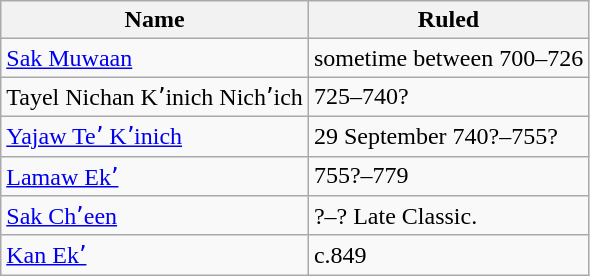<table class="wikitable" border="1">
<tr>
<th><strong>Name</strong></th>
<th><strong>Ruled</strong></th>
</tr>
<tr>
<td><a href='#'>Sak Muwaan</a></td>
<td>sometime between 700–726</td>
</tr>
<tr>
<td>Tayel Nichan Kʼinich Nichʼich</td>
<td>725–740?</td>
</tr>
<tr>
<td><a href='#'>Yajaw Teʼ Kʼinich</a></td>
<td>29 September 740?–755?</td>
</tr>
<tr>
<td><a href='#'>Lamaw Ekʼ</a></td>
<td>755?–779</td>
</tr>
<tr>
<td><a href='#'>Sak Chʼeen</a></td>
<td>?–? Late Classic.</td>
</tr>
<tr>
<td><a href='#'>Kan Ekʼ</a></td>
<td>c.849</td>
</tr>
</table>
